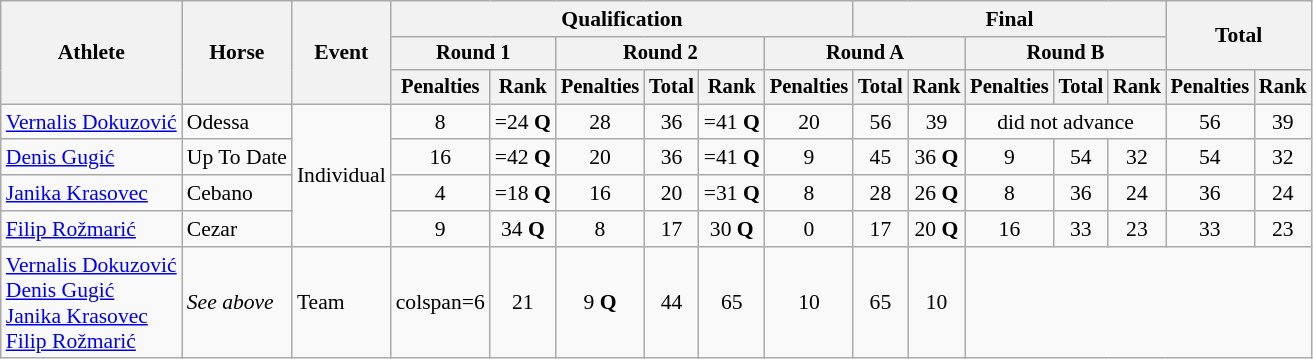<table class="wikitable" style="font-size:90%">
<tr>
<th rowspan="3">Athlete</th>
<th rowspan="3">Horse</th>
<th rowspan="3">Event</th>
<th colspan="6">Qualification</th>
<th colspan="5">Final</th>
<th rowspan=2 colspan="2">Total</th>
</tr>
<tr style="font-size:95%">
<th colspan="2">Round 1</th>
<th colspan="3">Round 2</th>
<th colspan="3">Round A</th>
<th colspan="3">Round B</th>
</tr>
<tr style="font-size:95%">
<th>Penalties</th>
<th>Rank</th>
<th>Penalties</th>
<th>Total</th>
<th>Rank</th>
<th>Penalties</th>
<th>Total</th>
<th>Rank</th>
<th>Penalties</th>
<th>Total</th>
<th>Rank</th>
<th>Penalties</th>
<th>Rank</th>
</tr>
<tr align=center>
<td align=left><a href='#'>Vernalis Dokuzović</a></td>
<td align=left>Odessa</td>
<td align=left rowspan=4>Individual</td>
<td>8</td>
<td>=24 <strong>Q</strong></td>
<td>28</td>
<td>36</td>
<td>=41 <strong>Q</strong></td>
<td>20</td>
<td>56</td>
<td>39</td>
<td colspan=3>did not advance</td>
<td>56</td>
<td>39</td>
</tr>
<tr align=center>
<td align=left><a href='#'>Denis Gugić</a></td>
<td align=left>Up To Date</td>
<td>16</td>
<td>=42 <strong>Q</strong></td>
<td>20</td>
<td>36</td>
<td>=41 <strong>Q</strong></td>
<td>9</td>
<td>45</td>
<td>36 <strong>Q</strong></td>
<td>9</td>
<td>54</td>
<td>32</td>
<td>54</td>
<td>32</td>
</tr>
<tr align=center>
<td align=left><a href='#'>Janika Krasovec</a></td>
<td align=left>Cebano</td>
<td>4</td>
<td>=18 <strong>Q</strong></td>
<td>16</td>
<td>20</td>
<td>=31 <strong>Q</strong></td>
<td>8</td>
<td>28</td>
<td>26 <strong>Q</strong></td>
<td>8</td>
<td>36</td>
<td>24</td>
<td>36</td>
<td>24</td>
</tr>
<tr align=center>
<td align=left><a href='#'>Filip Rožmarić</a></td>
<td align=left>Cezar</td>
<td>9</td>
<td>34 <strong>Q</strong></td>
<td>8</td>
<td>17</td>
<td>30 <strong>Q</strong></td>
<td>0</td>
<td>17</td>
<td>20 <strong>Q</strong></td>
<td>16</td>
<td>33</td>
<td>23</td>
<td>33</td>
<td>23</td>
</tr>
<tr align=center>
<td align=left><a href='#'>Vernalis Dokuzović</a><br><a href='#'>Denis Gugić</a><br><a href='#'>Janika Krasovec</a><br><a href='#'>Filip Rožmarić</a></td>
<td align=left><em>See above</em></td>
<td align=left>Team</td>
<td>colspan=6 </td>
<td>21</td>
<td>9 <strong>Q</strong></td>
<td>44</td>
<td>65</td>
<td>10</td>
<td>65</td>
<td>10</td>
</tr>
</table>
